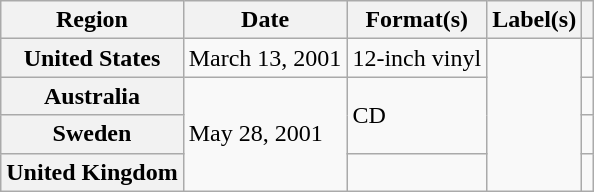<table class="wikitable plainrowheaders">
<tr>
<th scope="col">Region</th>
<th scope="col">Date</th>
<th scope="col">Format(s)</th>
<th scope="col">Label(s)</th>
<th scope="col"></th>
</tr>
<tr>
<th scope="row">United States</th>
<td>March 13, 2001</td>
<td>12-inch vinyl</td>
<td rowspan="4"></td>
<td></td>
</tr>
<tr>
<th scope="row">Australia</th>
<td rowspan="3">May 28, 2001</td>
<td rowspan="2">CD</td>
<td></td>
</tr>
<tr>
<th scope="row">Sweden</th>
<td></td>
</tr>
<tr>
<th scope="row">United Kingdom</th>
<td></td>
<td></td>
</tr>
</table>
